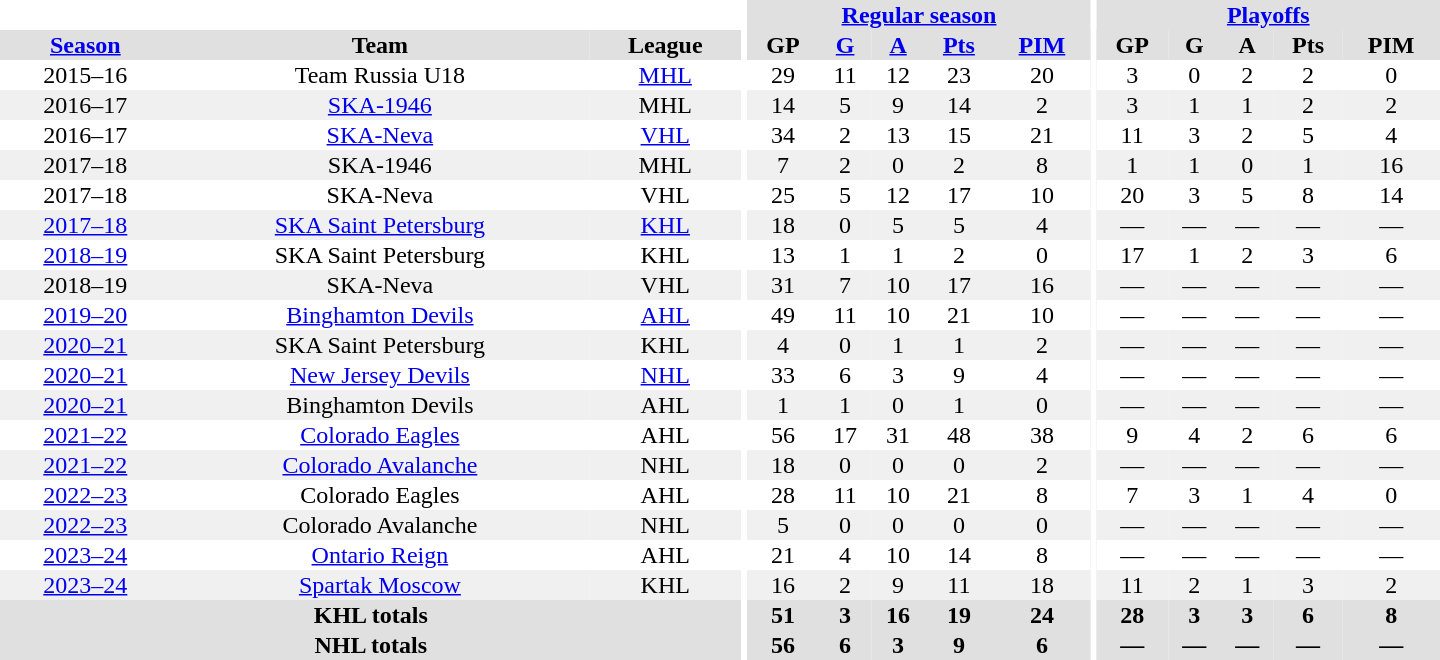<table border="0" cellpadding="1" cellspacing="0" style="text-align:center; width:60em;">
<tr bgcolor="#e0e0e0">
<th colspan="3" bgcolor="#ffffff"></th>
<th rowspan="99" bgcolor="#ffffff"></th>
<th colspan="5"><a href='#'>Regular season</a></th>
<th rowspan="99" bgcolor="#ffffff"></th>
<th colspan="5"><a href='#'>Playoffs</a></th>
</tr>
<tr bgcolor="#e0e0e0">
<th><a href='#'>Season</a></th>
<th>Team</th>
<th>League</th>
<th>GP</th>
<th><a href='#'>G</a></th>
<th><a href='#'>A</a></th>
<th><a href='#'>Pts</a></th>
<th><a href='#'>PIM</a></th>
<th>GP</th>
<th>G</th>
<th>A</th>
<th>Pts</th>
<th>PIM</th>
</tr>
<tr>
<td>2015–16</td>
<td>Team Russia U18</td>
<td><a href='#'>MHL</a></td>
<td>29</td>
<td>11</td>
<td>12</td>
<td>23</td>
<td>20</td>
<td>3</td>
<td>0</td>
<td>2</td>
<td>2</td>
<td>0</td>
</tr>
<tr bgcolor="#f0f0f0">
<td>2016–17</td>
<td><a href='#'>SKA-1946</a></td>
<td>MHL</td>
<td>14</td>
<td>5</td>
<td>9</td>
<td>14</td>
<td>2</td>
<td>3</td>
<td>1</td>
<td>1</td>
<td>2</td>
<td>2</td>
</tr>
<tr>
<td>2016–17</td>
<td><a href='#'>SKA-Neva</a></td>
<td><a href='#'>VHL</a></td>
<td>34</td>
<td>2</td>
<td>13</td>
<td>15</td>
<td>21</td>
<td>11</td>
<td>3</td>
<td>2</td>
<td>5</td>
<td>4</td>
</tr>
<tr bgcolor="#f0f0f0">
<td>2017–18</td>
<td>SKA-1946</td>
<td>MHL</td>
<td>7</td>
<td>2</td>
<td>0</td>
<td>2</td>
<td>8</td>
<td>1</td>
<td>1</td>
<td>0</td>
<td>1</td>
<td>16</td>
</tr>
<tr>
<td>2017–18</td>
<td>SKA-Neva</td>
<td>VHL</td>
<td>25</td>
<td>5</td>
<td>12</td>
<td>17</td>
<td>10</td>
<td>20</td>
<td>3</td>
<td>5</td>
<td>8</td>
<td>14</td>
</tr>
<tr bgcolor="#f0f0f0">
<td><a href='#'>2017–18</a></td>
<td><a href='#'>SKA Saint Petersburg</a></td>
<td><a href='#'>KHL</a></td>
<td>18</td>
<td>0</td>
<td>5</td>
<td>5</td>
<td>4</td>
<td>—</td>
<td>—</td>
<td>—</td>
<td>—</td>
<td>—</td>
</tr>
<tr>
<td><a href='#'>2018–19</a></td>
<td>SKA Saint Petersburg</td>
<td>KHL</td>
<td>13</td>
<td>1</td>
<td>1</td>
<td>2</td>
<td>0</td>
<td>17</td>
<td>1</td>
<td>2</td>
<td>3</td>
<td>6</td>
</tr>
<tr bgcolor="#f0f0f0">
<td>2018–19</td>
<td>SKA-Neva</td>
<td>VHL</td>
<td>31</td>
<td>7</td>
<td>10</td>
<td>17</td>
<td>16</td>
<td>—</td>
<td>—</td>
<td>—</td>
<td>—</td>
<td>—</td>
</tr>
<tr>
<td><a href='#'>2019–20</a></td>
<td><a href='#'>Binghamton Devils</a></td>
<td><a href='#'>AHL</a></td>
<td>49</td>
<td>11</td>
<td>10</td>
<td>21</td>
<td>10</td>
<td>—</td>
<td>—</td>
<td>—</td>
<td>—</td>
<td>—</td>
</tr>
<tr bgcolor="#f0f0f0">
<td><a href='#'>2020–21</a></td>
<td>SKA Saint Petersburg</td>
<td>KHL</td>
<td>4</td>
<td>0</td>
<td>1</td>
<td>1</td>
<td>2</td>
<td>—</td>
<td>—</td>
<td>—</td>
<td>—</td>
<td>—</td>
</tr>
<tr>
<td><a href='#'>2020–21</a></td>
<td><a href='#'>New Jersey Devils</a></td>
<td><a href='#'>NHL</a></td>
<td>33</td>
<td>6</td>
<td>3</td>
<td>9</td>
<td>4</td>
<td>—</td>
<td>—</td>
<td>—</td>
<td>—</td>
<td>—</td>
</tr>
<tr bgcolor="#f0f0f0">
<td><a href='#'>2020–21</a></td>
<td>Binghamton Devils</td>
<td>AHL</td>
<td>1</td>
<td>1</td>
<td>0</td>
<td>1</td>
<td>0</td>
<td>—</td>
<td>—</td>
<td>—</td>
<td>—</td>
<td>—</td>
</tr>
<tr>
<td><a href='#'>2021–22</a></td>
<td><a href='#'>Colorado Eagles</a></td>
<td>AHL</td>
<td>56</td>
<td>17</td>
<td>31</td>
<td>48</td>
<td>38</td>
<td>9</td>
<td>4</td>
<td>2</td>
<td>6</td>
<td>6</td>
</tr>
<tr bgcolor="#f0f0f0">
<td><a href='#'>2021–22</a></td>
<td><a href='#'>Colorado Avalanche</a></td>
<td>NHL</td>
<td>18</td>
<td>0</td>
<td>0</td>
<td>0</td>
<td>2</td>
<td>—</td>
<td>—</td>
<td>—</td>
<td>—</td>
<td>—</td>
</tr>
<tr>
<td><a href='#'>2022–23</a></td>
<td>Colorado Eagles</td>
<td>AHL</td>
<td>28</td>
<td>11</td>
<td>10</td>
<td>21</td>
<td>8</td>
<td>7</td>
<td>3</td>
<td>1</td>
<td>4</td>
<td>0</td>
</tr>
<tr bgcolor="#f0f0f0">
<td><a href='#'>2022–23</a></td>
<td>Colorado Avalanche</td>
<td>NHL</td>
<td>5</td>
<td>0</td>
<td>0</td>
<td>0</td>
<td>0</td>
<td>—</td>
<td>—</td>
<td>—</td>
<td>—</td>
<td>—</td>
</tr>
<tr>
<td><a href='#'>2023–24</a></td>
<td><a href='#'>Ontario Reign</a></td>
<td>AHL</td>
<td>21</td>
<td>4</td>
<td>10</td>
<td>14</td>
<td>8</td>
<td>—</td>
<td>—</td>
<td>—</td>
<td>—</td>
<td>—</td>
</tr>
<tr bgcolor="#f0f0f0">
<td><a href='#'>2023–24</a></td>
<td><a href='#'>Spartak Moscow</a></td>
<td>KHL</td>
<td>16</td>
<td>2</td>
<td>9</td>
<td>11</td>
<td>18</td>
<td>11</td>
<td>2</td>
<td>1</td>
<td>3</td>
<td>2</td>
</tr>
<tr bgcolor="#e0e0e0">
<th colspan="3">KHL totals</th>
<th>51</th>
<th>3</th>
<th>16</th>
<th>19</th>
<th>24</th>
<th>28</th>
<th>3</th>
<th>3</th>
<th>6</th>
<th>8</th>
</tr>
<tr bgcolor="#e0e0e0">
<th colspan="3">NHL totals</th>
<th>56</th>
<th>6</th>
<th>3</th>
<th>9</th>
<th>6</th>
<th>—</th>
<th>—</th>
<th>—</th>
<th>—</th>
<th>—</th>
</tr>
</table>
